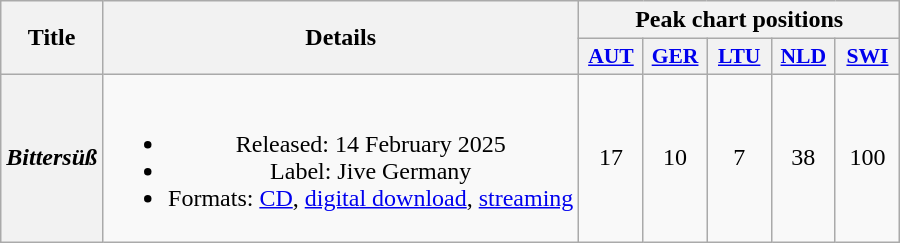<table class="wikitable plainrowheaders" style="text-align:center">
<tr>
<th scope="col" rowspan="2">Title</th>
<th scope="col" rowspan="2">Details</th>
<th scope="col" colspan="5">Peak chart positions</th>
</tr>
<tr>
<th scope="col" style="width:2.5em;font-size:90%;"><a href='#'>AUT</a><br></th>
<th scope="col" style="width:2.5em;font-size:90%;"><a href='#'>GER</a><br></th>
<th scope="col" style="width:2.5em;font-size:90%;"><a href='#'>LTU</a><br></th>
<th scope="col" style="width:2.5em;font-size:90%;"><a href='#'>NLD</a><br></th>
<th scope="col" style="width:2.5em;font-size:90%;"><a href='#'>SWI</a><br></th>
</tr>
<tr>
<th scope="row"><em>Bittersüß</em></th>
<td><br><ul><li>Released: 14 February 2025</li><li>Label: Jive Germany</li><li>Formats: <a href='#'>CD</a>, <a href='#'>digital download</a>, <a href='#'>streaming</a></li></ul></td>
<td>17</td>
<td>10</td>
<td>7</td>
<td>38</td>
<td>100</td>
</tr>
</table>
